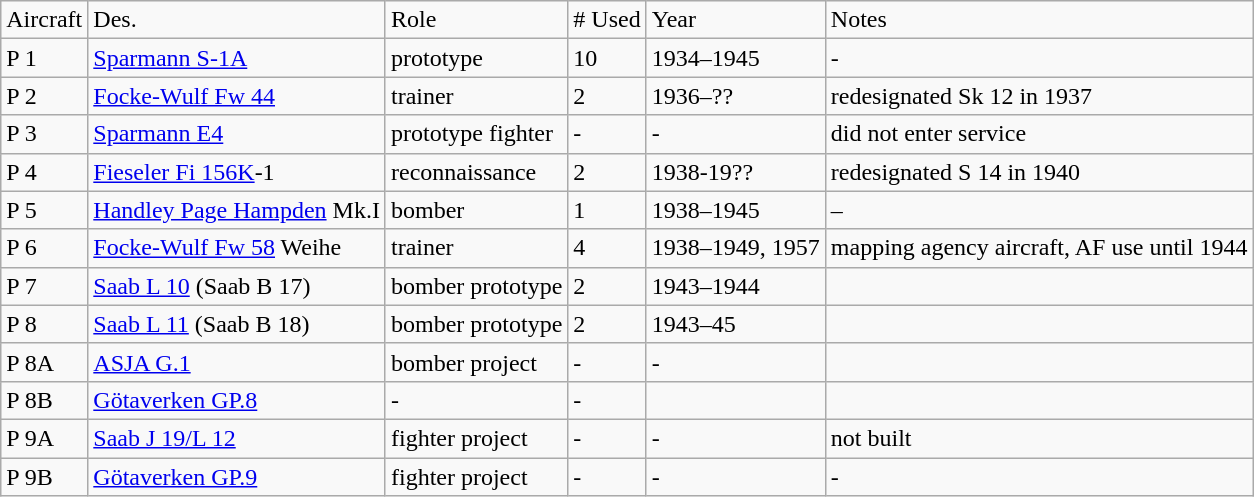<table class="wikitable sortable">
<tr>
<td>Aircraft</td>
<td>Des.</td>
<td>Role</td>
<td># Used</td>
<td>Year</td>
<td>Notes</td>
</tr>
<tr>
<td>P 1</td>
<td><a href='#'>Sparmann S-1A</a></td>
<td>prototype</td>
<td>10</td>
<td>1934–1945</td>
<td>-</td>
</tr>
<tr>
<td>P 2</td>
<td><a href='#'>Focke-Wulf Fw 44</a></td>
<td>trainer</td>
<td>2</td>
<td>1936–??</td>
<td>redesignated Sk 12 in 1937</td>
</tr>
<tr>
<td>P 3</td>
<td><a href='#'>Sparmann E4</a></td>
<td>prototype fighter</td>
<td>-</td>
<td>-</td>
<td>did not enter service</td>
</tr>
<tr>
<td>P 4</td>
<td><a href='#'>Fieseler Fi 156K</a>-1</td>
<td>reconnaissance</td>
<td>2</td>
<td>1938-19??</td>
<td>redesignated S 14 in 1940</td>
</tr>
<tr>
<td>P 5</td>
<td><a href='#'>Handley Page Hampden</a> Mk.I</td>
<td>bomber</td>
<td>1</td>
<td>1938–1945</td>
<td>–</td>
</tr>
<tr>
<td>P 6</td>
<td><a href='#'>Focke-Wulf Fw 58</a> Weihe</td>
<td>trainer</td>
<td>4</td>
<td>1938–1949, 1957</td>
<td>mapping agency aircraft, AF use until 1944</td>
</tr>
<tr>
<td>P 7</td>
<td><a href='#'>Saab L 10</a> (Saab B 17)</td>
<td>bomber prototype</td>
<td>2</td>
<td>1943–1944</td>
<td></td>
</tr>
<tr>
<td>P 8</td>
<td><a href='#'>Saab L 11</a> (Saab B 18)</td>
<td>bomber prototype</td>
<td>2</td>
<td>1943–45</td>
<td></td>
</tr>
<tr>
<td>P 8A</td>
<td><a href='#'>ASJA G.1</a></td>
<td>bomber project</td>
<td>-</td>
<td>-</td>
<td></td>
</tr>
<tr>
<td>P 8B</td>
<td><a href='#'>Götaverken GP.8</a></td>
<td bomber project>-</td>
<td>-</td>
<td></td>
</tr>
<tr>
<td>P 9A</td>
<td><a href='#'>Saab J 19/L 12</a></td>
<td>fighter project</td>
<td>-</td>
<td>-</td>
<td>not built</td>
</tr>
<tr>
<td>P 9B</td>
<td><a href='#'>Götaverken GP.9</a></td>
<td>fighter project</td>
<td>-</td>
<td>-</td>
<td>-</td>
</tr>
</table>
